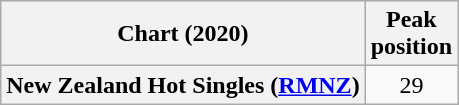<table class="wikitable sortable plainrowheaders" style="text-align:center">
<tr>
<th scope="col">Chart (2020)</th>
<th scope="col">Peak<br>position</th>
</tr>
<tr>
<th scope="row">New Zealand Hot Singles (<a href='#'>RMNZ</a>)</th>
<td>29</td>
</tr>
</table>
